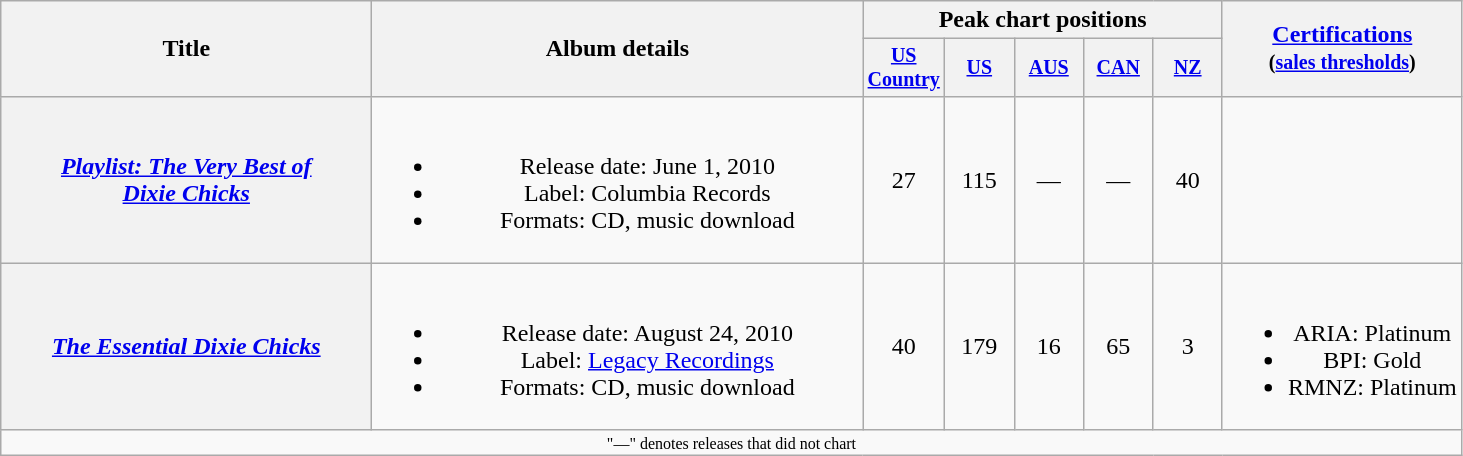<table class="wikitable plainrowheaders" style="text-align:center;">
<tr>
<th rowspan="2" style="width:15em;">Title</th>
<th rowspan="2" style="width:20em;">Album details</th>
<th colspan="5">Peak chart positions</th>
<th rowspan="2"><a href='#'>Certifications</a><br><small>(<a href='#'>sales thresholds</a>)</small></th>
</tr>
<tr style="font-size:smaller;">
<th width="40"><a href='#'>US Country</a><br></th>
<th width="40"><a href='#'>US</a><br></th>
<th width="40"><a href='#'>AUS</a><br></th>
<th width="40"><a href='#'>CAN</a><br></th>
<th width="40"><a href='#'>NZ</a><br></th>
</tr>
<tr>
<th scope="row"><em><a href='#'>Playlist: The Very Best of<br>Dixie Chicks</a></em></th>
<td><br><ul><li>Release date: June 1, 2010</li><li>Label: Columbia Records</li><li>Formats: CD, music download</li></ul></td>
<td>27</td>
<td>115</td>
<td>—</td>
<td>—</td>
<td>40</td>
<td></td>
</tr>
<tr>
<th scope="row"><em><a href='#'>The Essential Dixie Chicks</a></em></th>
<td><br><ul><li>Release date: August 24, 2010</li><li>Label: <a href='#'>Legacy Recordings</a></li><li>Formats: CD, music download</li></ul></td>
<td>40</td>
<td>179</td>
<td>16</td>
<td>65</td>
<td>3</td>
<td><br><ul><li>ARIA: Platinum</li><li>BPI: Gold</li><li>RMNZ: Platinum</li></ul></td>
</tr>
<tr>
<td colspan="8" style="font-size:8pt">"—" denotes releases that did not chart</td>
</tr>
</table>
